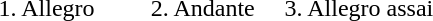<table>
<tr>
<td colspan="3"></td>
</tr>
<tr>
<td style="width: 33%; text-align: center;">1. Allegro</td>
<td style="width: 33%; text-align: center;">2. Andante</td>
<td style="width: 33%; text-align: center;">3. Allegro assai</td>
</tr>
</table>
